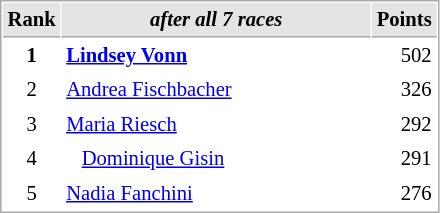<table cellspacing="1" cellpadding="3" style="border:1px solid #AAAAAA;font-size:86%">
<tr bgcolor="#E4E4E4">
<th style="border-bottom:1px solid #AAAAAA" width=10>Rank</th>
<th style="border-bottom:1px solid #AAAAAA" width=200><strong><em>after all 7 races</em></strong></th>
<th style="border-bottom:1px solid #AAAAAA" width=20>Points</th>
</tr>
<tr>
<td align="center"><strong>1</strong></td>
<td> <strong><a href='#'>Lindsey Vonn</a> </strong></td>
<td align="right">502</td>
</tr>
<tr>
<td align="center">2</td>
<td> <a href='#'>Andrea Fischbacher</a></td>
<td align="right">326</td>
</tr>
<tr>
<td align="center">3</td>
<td> <a href='#'>Maria Riesch</a></td>
<td align="right">292</td>
</tr>
<tr>
<td align="center">4</td>
<td>   <a href='#'>Dominique Gisin</a></td>
<td align="right">291</td>
</tr>
<tr>
<td align="center">5</td>
<td> <a href='#'>Nadia Fanchini</a></td>
<td align="right">276</td>
</tr>
</table>
